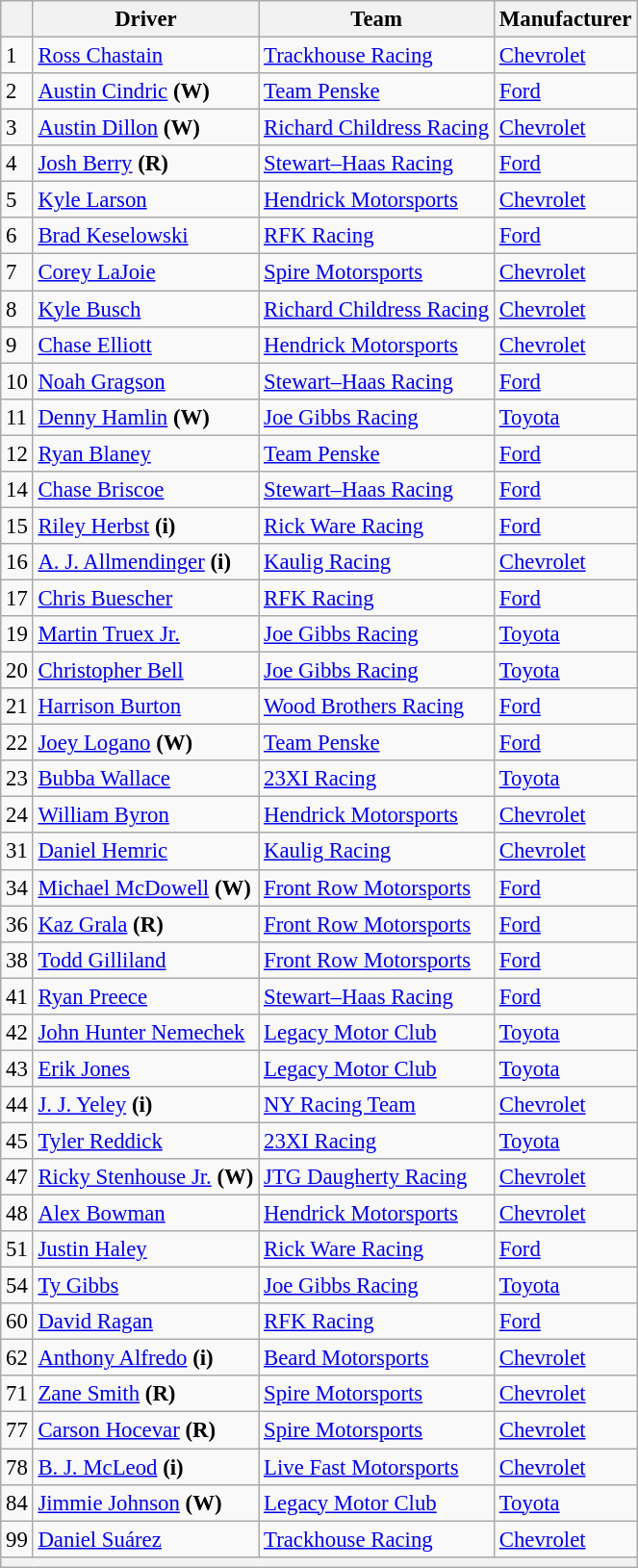<table class="wikitable" style="font-size:95%">
<tr>
<th></th>
<th>Driver</th>
<th>Team</th>
<th>Manufacturer</th>
</tr>
<tr>
<td>1</td>
<td><a href='#'>Ross Chastain</a></td>
<td><a href='#'>Trackhouse Racing</a></td>
<td><a href='#'>Chevrolet</a></td>
</tr>
<tr>
<td>2</td>
<td><a href='#'>Austin Cindric</a> <strong>(W)</strong></td>
<td><a href='#'>Team Penske</a></td>
<td><a href='#'>Ford</a></td>
</tr>
<tr>
<td>3</td>
<td><a href='#'>Austin Dillon</a> <strong>(W)</strong></td>
<td nowrap><a href='#'>Richard Childress Racing</a></td>
<td><a href='#'>Chevrolet</a></td>
</tr>
<tr>
<td>4</td>
<td><a href='#'>Josh Berry</a> <strong>(R)</strong></td>
<td><a href='#'>Stewart–Haas Racing</a></td>
<td><a href='#'>Ford</a></td>
</tr>
<tr>
<td>5</td>
<td><a href='#'>Kyle Larson</a></td>
<td><a href='#'>Hendrick Motorsports</a></td>
<td><a href='#'>Chevrolet</a></td>
</tr>
<tr>
<td>6</td>
<td><a href='#'>Brad Keselowski</a></td>
<td><a href='#'>RFK Racing</a></td>
<td><a href='#'>Ford</a></td>
</tr>
<tr>
<td>7</td>
<td><a href='#'>Corey LaJoie</a></td>
<td><a href='#'>Spire Motorsports</a></td>
<td><a href='#'>Chevrolet</a></td>
</tr>
<tr>
<td>8</td>
<td><a href='#'>Kyle Busch</a></td>
<td><a href='#'>Richard Childress Racing</a></td>
<td><a href='#'>Chevrolet</a></td>
</tr>
<tr>
<td>9</td>
<td><a href='#'>Chase Elliott</a></td>
<td><a href='#'>Hendrick Motorsports</a></td>
<td><a href='#'>Chevrolet</a></td>
</tr>
<tr>
<td>10</td>
<td><a href='#'>Noah Gragson</a></td>
<td><a href='#'>Stewart–Haas Racing</a></td>
<td><a href='#'>Ford</a></td>
</tr>
<tr>
<td>11</td>
<td><a href='#'>Denny Hamlin</a> <strong>(W)</strong></td>
<td><a href='#'>Joe Gibbs Racing</a></td>
<td><a href='#'>Toyota</a></td>
</tr>
<tr>
<td>12</td>
<td><a href='#'>Ryan Blaney</a></td>
<td><a href='#'>Team Penske</a></td>
<td><a href='#'>Ford</a></td>
</tr>
<tr>
<td>14</td>
<td><a href='#'>Chase Briscoe</a></td>
<td><a href='#'>Stewart–Haas Racing</a></td>
<td><a href='#'>Ford</a></td>
</tr>
<tr>
<td>15</td>
<td><a href='#'>Riley Herbst</a> <strong>(i)</strong></td>
<td><a href='#'>Rick Ware Racing</a></td>
<td><a href='#'>Ford</a></td>
</tr>
<tr>
<td>16</td>
<td><a href='#'>A. J. Allmendinger</a> <strong>(i)</strong></td>
<td><a href='#'>Kaulig Racing</a></td>
<td><a href='#'>Chevrolet</a></td>
</tr>
<tr>
<td>17</td>
<td><a href='#'>Chris Buescher</a></td>
<td><a href='#'>RFK Racing</a></td>
<td><a href='#'>Ford</a></td>
</tr>
<tr>
<td>19</td>
<td><a href='#'>Martin Truex Jr.</a></td>
<td><a href='#'>Joe Gibbs Racing</a></td>
<td><a href='#'>Toyota</a></td>
</tr>
<tr>
<td>20</td>
<td><a href='#'>Christopher Bell</a></td>
<td><a href='#'>Joe Gibbs Racing</a></td>
<td><a href='#'>Toyota</a></td>
</tr>
<tr>
<td>21</td>
<td><a href='#'>Harrison Burton</a></td>
<td><a href='#'>Wood Brothers Racing</a></td>
<td><a href='#'>Ford</a></td>
</tr>
<tr>
<td>22</td>
<td><a href='#'>Joey Logano</a> <strong>(W)</strong></td>
<td><a href='#'>Team Penske</a></td>
<td><a href='#'>Ford</a></td>
</tr>
<tr>
<td>23</td>
<td><a href='#'>Bubba Wallace</a></td>
<td><a href='#'>23XI Racing</a></td>
<td><a href='#'>Toyota</a></td>
</tr>
<tr>
<td>24</td>
<td><a href='#'>William Byron</a></td>
<td><a href='#'>Hendrick Motorsports</a></td>
<td><a href='#'>Chevrolet</a></td>
</tr>
<tr>
<td>31</td>
<td><a href='#'>Daniel Hemric</a></td>
<td><a href='#'>Kaulig Racing</a></td>
<td><a href='#'>Chevrolet</a></td>
</tr>
<tr>
<td>34</td>
<td><a href='#'>Michael McDowell</a> <strong>(W)</strong></td>
<td><a href='#'>Front Row Motorsports</a></td>
<td><a href='#'>Ford</a></td>
</tr>
<tr>
<td>36</td>
<td><a href='#'>Kaz Grala</a> <strong>(R)</strong></td>
<td><a href='#'>Front Row Motorsports</a></td>
<td><a href='#'>Ford</a></td>
</tr>
<tr>
<td>38</td>
<td><a href='#'>Todd Gilliland</a></td>
<td><a href='#'>Front Row Motorsports</a></td>
<td><a href='#'>Ford</a></td>
</tr>
<tr>
<td>41</td>
<td><a href='#'>Ryan Preece</a></td>
<td><a href='#'>Stewart–Haas Racing</a></td>
<td><a href='#'>Ford</a></td>
</tr>
<tr>
<td>42</td>
<td><a href='#'>John Hunter Nemechek</a></td>
<td><a href='#'>Legacy Motor Club</a></td>
<td><a href='#'>Toyota</a></td>
</tr>
<tr>
<td>43</td>
<td><a href='#'>Erik Jones</a></td>
<td><a href='#'>Legacy Motor Club</a></td>
<td><a href='#'>Toyota</a></td>
</tr>
<tr>
<td>44</td>
<td><a href='#'>J. J. Yeley</a> <strong>(i)</strong></td>
<td><a href='#'>NY Racing Team</a></td>
<td><a href='#'>Chevrolet</a></td>
</tr>
<tr>
<td>45</td>
<td><a href='#'>Tyler Reddick</a></td>
<td><a href='#'>23XI Racing</a></td>
<td><a href='#'>Toyota</a></td>
</tr>
<tr>
<td>47</td>
<td nowrap><a href='#'>Ricky Stenhouse Jr.</a> <strong>(W)</strong></td>
<td><a href='#'>JTG Daugherty Racing</a></td>
<td><a href='#'>Chevrolet</a></td>
</tr>
<tr>
<td>48</td>
<td><a href='#'>Alex Bowman</a></td>
<td><a href='#'>Hendrick Motorsports</a></td>
<td><a href='#'>Chevrolet</a></td>
</tr>
<tr>
<td>51</td>
<td><a href='#'>Justin Haley</a></td>
<td><a href='#'>Rick Ware Racing</a></td>
<td><a href='#'>Ford</a></td>
</tr>
<tr>
<td>54</td>
<td><a href='#'>Ty Gibbs</a></td>
<td><a href='#'>Joe Gibbs Racing</a></td>
<td><a href='#'>Toyota</a></td>
</tr>
<tr>
<td>60</td>
<td><a href='#'>David Ragan</a></td>
<td><a href='#'>RFK Racing</a></td>
<td><a href='#'>Ford</a></td>
</tr>
<tr>
<td>62</td>
<td><a href='#'>Anthony Alfredo</a> <strong>(i)</strong></td>
<td><a href='#'>Beard Motorsports</a></td>
<td><a href='#'>Chevrolet</a></td>
</tr>
<tr>
<td>71</td>
<td><a href='#'>Zane Smith</a> <strong>(R)</strong></td>
<td><a href='#'>Spire Motorsports</a></td>
<td><a href='#'>Chevrolet</a></td>
</tr>
<tr>
<td>77</td>
<td><a href='#'>Carson Hocevar</a> <strong>(R)</strong></td>
<td><a href='#'>Spire Motorsports</a></td>
<td><a href='#'>Chevrolet</a></td>
</tr>
<tr>
<td>78</td>
<td><a href='#'>B. J. McLeod</a> <strong>(i)</strong></td>
<td><a href='#'>Live Fast Motorsports</a></td>
<td><a href='#'>Chevrolet</a></td>
</tr>
<tr>
<td>84</td>
<td><a href='#'>Jimmie Johnson</a> <strong>(W)</strong></td>
<td><a href='#'>Legacy Motor Club</a></td>
<td><a href='#'>Toyota</a></td>
</tr>
<tr>
<td>99</td>
<td><a href='#'>Daniel Suárez</a></td>
<td><a href='#'>Trackhouse Racing</a></td>
<td><a href='#'>Chevrolet</a></td>
</tr>
<tr>
<th colspan="4"></th>
</tr>
</table>
